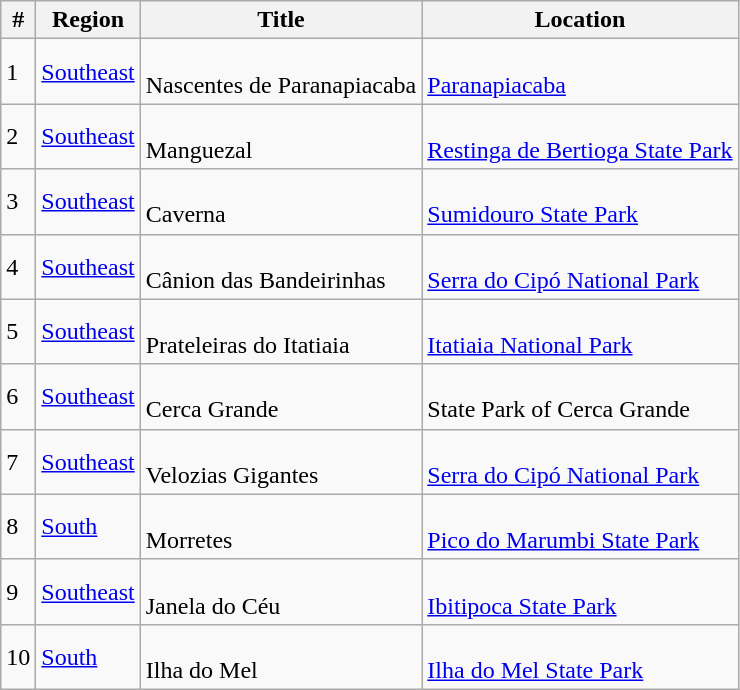<table class="wikitable">
<tr style="background:#EFEFEF">
<th>#</th>
<th>Region</th>
<th>Title</th>
<th>Location</th>
</tr>
<tr>
<td>1</td>
<td><a href='#'>Southeast</a></td>
<td><br>Nascentes de Paranapiacaba</td>
<td><br><a href='#'>Paranapiacaba</a></td>
</tr>
<tr>
<td>2</td>
<td><a href='#'>Southeast</a></td>
<td><br>Manguezal</td>
<td><br><a href='#'>Restinga de Bertioga State Park</a></td>
</tr>
<tr>
<td>3</td>
<td><a href='#'>Southeast</a></td>
<td><br>Caverna</td>
<td><br><a href='#'>Sumidouro State Park</a></td>
</tr>
<tr>
<td>4</td>
<td><a href='#'>Southeast</a></td>
<td><br>Cânion das Bandeirinhas</td>
<td><br><a href='#'>Serra do Cipó National Park</a></td>
</tr>
<tr>
<td>5</td>
<td><a href='#'>Southeast</a></td>
<td><br>Prateleiras do Itatiaia</td>
<td><br><a href='#'>Itatiaia National Park</a></td>
</tr>
<tr>
<td>6</td>
<td><a href='#'>Southeast</a></td>
<td><br>Cerca Grande</td>
<td><br>State Park of Cerca Grande</td>
</tr>
<tr>
<td>7</td>
<td><a href='#'>Southeast</a></td>
<td><br>Velozias Gigantes</td>
<td><br><a href='#'>Serra do Cipó National Park</a></td>
</tr>
<tr>
<td>8</td>
<td><a href='#'>South</a></td>
<td><br>Morretes</td>
<td><br><a href='#'>Pico do Marumbi State Park</a></td>
</tr>
<tr>
<td>9</td>
<td><a href='#'>Southeast</a></td>
<td><br>Janela do Céu</td>
<td><br><a href='#'>Ibitipoca State Park</a></td>
</tr>
<tr>
<td>10</td>
<td><a href='#'>South</a></td>
<td><br>Ilha do Mel</td>
<td><br><a href='#'>Ilha do Mel State Park</a></td>
</tr>
</table>
